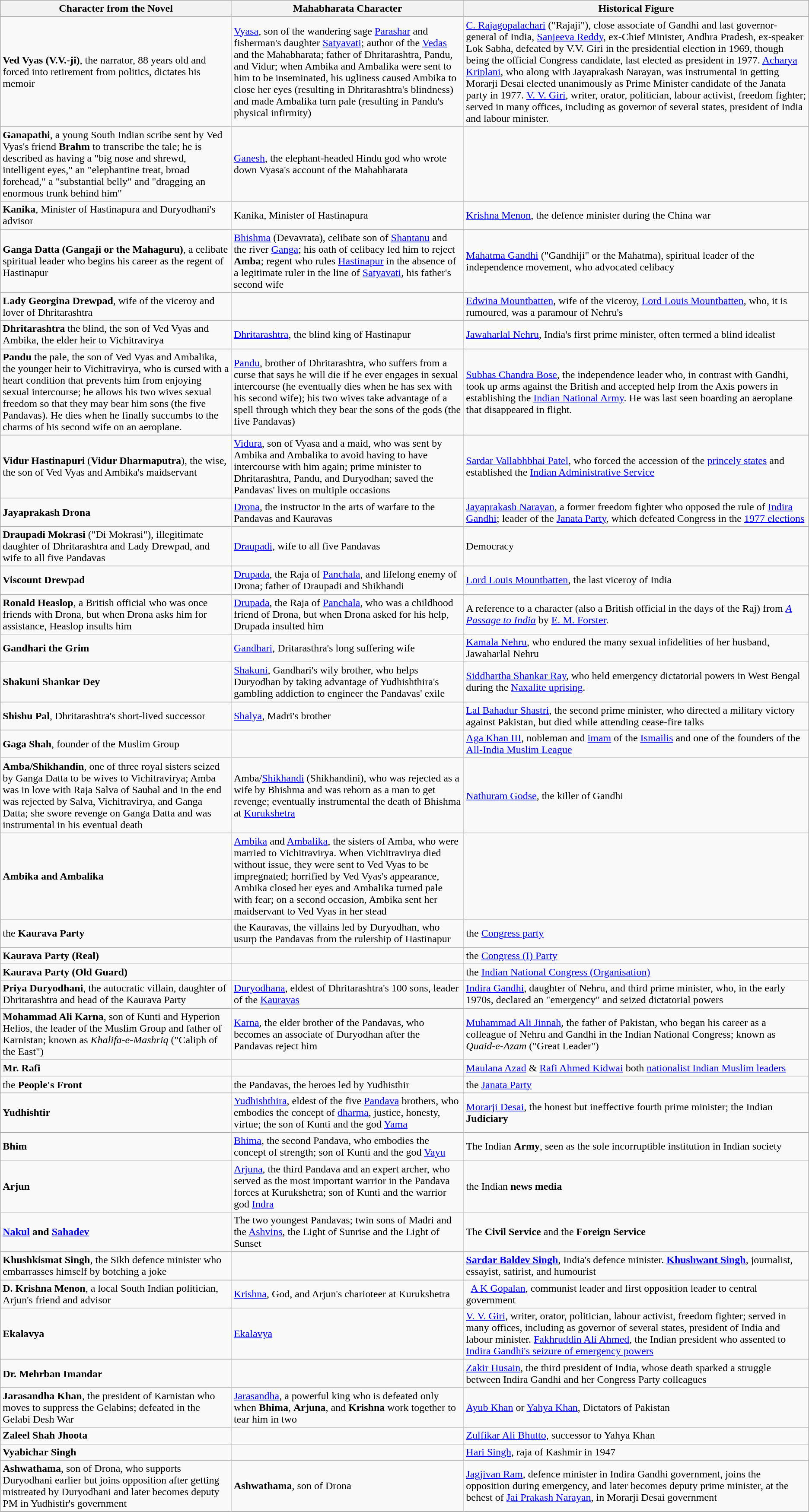<table class="wikitable">
<tr bgcolor="#efefef" cellpadding="2" style="width: 90%;">
<th scope="col">Character from the Novel</th>
<th scope="col">Mahabharata Character</th>
<th>Historical Figure</th>
</tr>
<tr>
<td><strong>Ved Vyas (V.V.-ji)</strong>, the narrator, 88 years old and forced into retirement from politics, dictates his memoir</td>
<td><a href='#'>Vyasa</a>, son of the wandering sage <a href='#'>Parashar</a> and fisherman's daughter <a href='#'>Satyavati</a>; author of the <a href='#'>Vedas</a> and the Mahabharata; father of Dhritarashtra, Pandu, and Vidur; when Ambika and Ambalika were sent to him to be inseminated, his ugliness caused Ambika to close her eyes (resulting in Dhritarashtra's blindness) and made Ambalika turn pale (resulting in Pandu's physical infirmity)</td>
<td><a href='#'>C. Rajagopalachari</a> ("Rajaji"), close associate of Gandhi and last governor-general of India, <a href='#'>Sanjeeva Reddy</a>, ex-Chief Minister, Andhra Pradesh, ex-speaker Lok Sabha, defeated by V.V. Giri in the presidential election in 1969, though being the official Congress candidate, last elected as president in 1977. <a href='#'>Acharya Kriplani</a>, who along with Jayaprakash Narayan, was instrumental in getting Morarji Desai elected unanimously as Prime Minister candidate of the Janata party in 1977. <a href='#'>V. V. Giri</a>, writer, orator, politician, labour activist, freedom fighter; served in many offices, including as governor of several states, president of India and labour minister.</td>
</tr>
<tr>
<td><strong>Ganapathi</strong>, a young South Indian scribe sent by Ved Vyas's friend <strong>Brahm</strong> to transcribe the tale; he is described as having a "big nose and shrewd, intelligent eyes," an "elephantine treat, broad forehead," a "substantial belly" and "dragging an enormous trunk behind him"</td>
<td><a href='#'>Ganesh</a>, the elephant-headed Hindu god who wrote down Vyasa's account of the Mahabharata</td>
<td> </td>
</tr>
<tr>
<td><strong>Kanika</strong>, Minister of Hastinapura and Duryodhani's advisor</td>
<td>Kanika, Minister of Hastinapura</td>
<td><a href='#'>Krishna Menon</a>, the defence minister during the China war</td>
</tr>
<tr>
<td><strong>Ganga Datta (Gangaji or the Mahaguru)</strong>, a celibate spiritual leader who begins his career as the regent of Hastinapur</td>
<td><a href='#'>Bhishma</a> (Devavrata), celibate son of <a href='#'>Shantanu</a> and the river <a href='#'>Ganga</a>; his oath of celibacy led him to reject <strong>Amba</strong>; regent who rules <a href='#'>Hastinapur</a> in the absence of a legitimate ruler in the line of <a href='#'>Satyavati</a>, his father's second wife</td>
<td><a href='#'>Mahatma Gandhi</a> ("Gandhiji" or the Mahatma), spiritual leader of the independence movement, who advocated celibacy</td>
</tr>
<tr>
<td><strong>Lady Georgina Drewpad</strong>, wife of the viceroy and lover of Dhritarashtra</td>
<td> </td>
<td><a href='#'>Edwina Mountbatten</a>, wife of the viceroy, <a href='#'>Lord Louis Mountbatten</a>, who, it is rumoured, was a paramour of Nehru's</td>
</tr>
<tr>
<td><strong>Dhritarashtra</strong> the blind, the son of Ved Vyas and Ambika, the elder heir to Vichitravirya</td>
<td><a href='#'>Dhritarashtra</a>, the blind king of Hastinapur</td>
<td><a href='#'>Jawaharlal Nehru</a>, India's first prime minister, often termed a blind idealist</td>
</tr>
<tr>
<td><strong>Pandu</strong> the pale, the son of Ved Vyas and Ambalika, the younger heir to Vichitravirya, who is cursed with a heart condition that prevents him from enjoying sexual intercourse; he allows his two wives sexual freedom so that they may bear him sons (the five Pandavas). He dies when he finally succumbs to the charms of his second wife on an aeroplane.</td>
<td><a href='#'>Pandu</a>, brother of Dhritarashtra, who suffers from a curse that says he will die if he ever engages in sexual intercourse (he eventually dies when he has sex with his second wife); his two wives take advantage of a spell through which they bear the sons of the gods (the five Pandavas)</td>
<td><a href='#'>Subhas Chandra Bose</a>, the independence leader who, in contrast with Gandhi, took up arms against the British and accepted help from the Axis powers in establishing the <a href='#'>Indian National Army</a>. He was last seen boarding an aeroplane that disappeared in flight.</td>
</tr>
<tr>
<td><strong>Vidur Hastinapuri</strong> (<strong>Vidur Dharmaputra</strong>), the wise, the son of Ved Vyas and Ambika's maidservant</td>
<td><a href='#'>Vidura</a>, son of Vyasa and a maid, who was sent by Ambika and Ambalika to avoid having to have intercourse with him again; prime minister to Dhritarashtra, Pandu, and Duryodhan; saved the Pandavas' lives on multiple occasions</td>
<td><a href='#'>Sardar Vallabhbhai Patel</a>, who forced the accession of the <a href='#'>princely states</a> and established the <a href='#'>Indian Administrative Service</a></td>
</tr>
<tr>
<td><strong>Jayaprakash Drona</strong></td>
<td><a href='#'>Drona</a>, the instructor in the arts of warfare to the Pandavas and Kauravas</td>
<td><a href='#'>Jayaprakash Narayan</a>, a former freedom fighter who opposed the rule of <a href='#'>Indira Gandhi</a>; leader of the <a href='#'>Janata Party</a>, which defeated Congress in the <a href='#'>1977 elections</a></td>
</tr>
<tr>
<td><strong>Draupadi Mokrasi</strong> ("Di Mokrasi"), illegitimate daughter of Dhritarashtra and Lady Drewpad, and wife to all five Pandavas</td>
<td><a href='#'>Draupadi</a>, wife to all five Pandavas</td>
<td>Democracy</td>
</tr>
<tr>
<td><strong>Viscount Drewpad</strong></td>
<td><a href='#'>Drupada</a>, the Raja of <a href='#'>Panchala</a>, and lifelong enemy of Drona; father of Draupadi and Shikhandi</td>
<td><a href='#'>Lord Louis Mountbatten</a>, the last viceroy of India</td>
</tr>
<tr>
<td><strong>Ronald Heaslop</strong>, a British official who was once friends with Drona, but when Drona asks him for assistance, Heaslop insults him</td>
<td><a href='#'>Drupada</a>, the Raja of <a href='#'>Panchala</a>, who was a childhood friend of Drona, but when Drona asked for his help, Drupada insulted him</td>
<td>A reference to a character (also a British official in the days of the Raj) from <em><a href='#'>A Passage to India</a></em> by <a href='#'>E. M. Forster</a>.</td>
</tr>
<tr>
<td><strong>Gandhari the Grim</strong></td>
<td><a href='#'>Gandhari</a>, Dritarasthra's long suffering wife</td>
<td><a href='#'>Kamala Nehru</a>, who endured the many sexual infidelities of her husband, Jawaharlal Nehru</td>
</tr>
<tr>
<td><strong>Shakuni Shankar Dey</strong></td>
<td><a href='#'>Shakuni</a>, Gandhari's wily brother, who helps Duryodhan by taking advantage of Yudhishthira's gambling addiction to engineer the Pandavas' exile</td>
<td><a href='#'>Siddhartha Shankar Ray</a>, who held emergency dictatorial powers in West Bengal during the <a href='#'>Naxalite uprising</a>.</td>
</tr>
<tr>
<td><strong>Shishu Pal</strong>, Dhritarashtra's short-lived successor</td>
<td><a href='#'>Shalya</a>, Madri's brother</td>
<td><a href='#'>Lal Bahadur Shastri</a>, the second prime minister, who directed a military victory against Pakistan, but died while attending cease-fire talks</td>
</tr>
<tr>
<td><strong>Gaga Shah</strong>, founder of the Muslim Group</td>
<td> </td>
<td><a href='#'>Aga Khan III</a>, nobleman and <a href='#'>imam</a> of the <a href='#'>Ismailis</a> and one of the founders of the <a href='#'>All-India Muslim League</a></td>
</tr>
<tr>
<td><strong>Amba/Shikhandin</strong>, one of three royal sisters seized by Ganga Datta to be wives to Vichitravirya; Amba was in love with Raja Salva of Saubal and in the end was rejected by Salva, Vichitravirya, and Ganga Datta; she swore revenge on Ganga Datta and was instrumental in his eventual death</td>
<td>Amba/<a href='#'>Shikhandi</a> (Shikhandini), who was rejected as a wife by Bhishma and was reborn as a man to get revenge; eventually instrumental the death of Bhishma at <a href='#'>Kurukshetra</a></td>
<td><a href='#'>Nathuram Godse</a>, the killer of Gandhi</td>
</tr>
<tr>
<td><strong>Ambika and Ambalika</strong></td>
<td><a href='#'>Ambika</a> and <a href='#'>Ambalika</a>, the sisters of Amba, who were married to Vichitravirya. When Vichitravirya died without issue, they were sent to Ved Vyas to be impregnated; horrified by Ved Vyas's appearance, Ambika closed her eyes and Ambalika turned pale with fear; on a second occasion, Ambika sent her maidservant to Ved Vyas in her stead</td>
<td> </td>
</tr>
<tr>
<td>the <strong>Kaurava Party</strong></td>
<td>the Kauravas, the villains led by Duryodhan, who usurp the Pandavas from the rulership of Hastinapur</td>
<td>the <a href='#'>Congress party</a></td>
</tr>
<tr>
<td><strong>Kaurava Party (Real)</strong></td>
<td> </td>
<td>the <a href='#'>Congress (I) Party</a></td>
</tr>
<tr>
<td><strong>Kaurava Party (Old Guard)</strong></td>
<td> </td>
<td>the <a href='#'>Indian National Congress (Organisation)</a></td>
</tr>
<tr>
<td><strong>Priya Duryodhani</strong>, the autocratic villain, daughter of Dhritarashtra and head of the Kaurava Party</td>
<td><a href='#'>Duryodhana</a>, eldest of Dhritarashtra's 100 sons, leader of the <a href='#'>Kauravas</a></td>
<td><a href='#'>Indira Gandhi</a>, daughter of Nehru, and third prime minister, who, in the early 1970s, declared an "emergency" and seized dictatorial powers</td>
</tr>
<tr>
<td><strong>Mohammad Ali Karna</strong>, son of Kunti and Hyperion Helios, the leader of the Muslim Group and father of Karnistan; known as <em>Khalifa-e-Mashriq</em> ("Caliph of the East")</td>
<td><a href='#'>Karna</a>, the elder brother of the Pandavas, who becomes an associate of Duryodhan after the Pandavas reject him</td>
<td><a href='#'>Muhammad Ali Jinnah</a>, the father of Pakistan, who began his career as a colleague of Nehru and Gandhi in the Indian National Congress; known as <em>Quaid-e-Azam</em> ("Great Leader")</td>
</tr>
<tr>
<td><strong>Mr. Rafi</strong></td>
<td></td>
<td><a href='#'>Maulana Azad</a> & <a href='#'>Rafi Ahmed Kidwai</a> both <a href='#'>nationalist Indian Muslim leaders</a></td>
</tr>
<tr>
<td>the <strong>People's Front</strong></td>
<td>the Pandavas, the heroes led by Yudhisthir</td>
<td>the <a href='#'>Janata Party</a></td>
</tr>
<tr>
<td><strong>Yudhishtir</strong></td>
<td><a href='#'>Yudhishthira</a>, eldest of the five <a href='#'>Pandava</a> brothers, who embodies the concept of <a href='#'>dharma</a>, justice, honesty, virtue; the son of Kunti and the god <a href='#'>Yama</a></td>
<td><a href='#'>Morarji Desai</a>, the honest but ineffective fourth prime minister; the Indian <strong>Judiciary</strong></td>
</tr>
<tr>
<td><strong>Bhim</strong></td>
<td><a href='#'>Bhima</a>, the second Pandava, who embodies the concept of strength; son of Kunti and the god <a href='#'>Vayu</a></td>
<td>The Indian <strong>Army</strong>, seen as the sole incorruptible institution in Indian society</td>
</tr>
<tr>
<td><strong>Arjun</strong></td>
<td><a href='#'>Arjuna</a>, the third Pandava and an expert archer, who served as the most important warrior in the Pandava forces at Kurukshetra; son of Kunti and the warrior god <a href='#'>Indra</a></td>
<td>the Indian <strong>news media</strong></td>
</tr>
<tr>
<td><strong><a href='#'>Nakul</a> and <a href='#'>Sahadev</a></strong></td>
<td>The two youngest Pandavas; twin sons of Madri and the <a href='#'>Ashvins</a>, the Light of Sunrise and the Light of Sunset</td>
<td>The <strong>Civil Service</strong> and the <strong>Foreign Service</strong></td>
</tr>
<tr>
<td><strong>Khushkismat Singh</strong>, the Sikh defence minister who embarrasses himself by botching a joke</td>
<td> </td>
<td><strong><a href='#'>Sardar Baldev Singh</a></strong>, India's defence minister. <strong><a href='#'>Khushwant Singh</a></strong>, journalist, essayist, satirist, and humourist</td>
</tr>
<tr>
<td><strong>D. Krishna Menon</strong>, a local South Indian politician, Arjun's friend and advisor</td>
<td><a href='#'>Krishna</a>, God, and Arjun's charioteer at Kurukshetra</td>
<td>  <a href='#'>A K Gopalan</a>, communist leader and first opposition leader to central government</td>
</tr>
<tr>
<td><strong>Ekalavya</strong></td>
<td><a href='#'>Ekalavya</a></td>
<td><a href='#'>V. V. Giri</a>, writer, orator, politician, labour activist, freedom fighter; served in many offices, including as governor of several states, president of India and labour minister. <a href='#'>Fakhruddin Ali Ahmed</a>, the Indian president who assented to <a href='#'>Indira Gandhi's seizure of emergency powers</a></td>
</tr>
<tr>
<td><strong>Dr. Mehrban Imandar</strong></td>
<td> </td>
<td><a href='#'>Zakir Husain</a>, the third president of India, whose death sparked a struggle between Indira Gandhi and her Congress Party colleagues</td>
</tr>
<tr>
<td><strong>Jarasandha Khan</strong>, the president of Karnistan who moves to suppress the Gelabins; defeated in the Gelabi Desh War</td>
<td><a href='#'>Jarasandha</a>, a powerful king who is defeated only when <strong>Bhima</strong>, <strong>Arjuna</strong>, and <strong>Krishna</strong> work together to tear him in two</td>
<td><a href='#'>Ayub Khan</a> or <a href='#'>Yahya Khan</a>, Dictators of Pakistan</td>
</tr>
<tr>
<td><strong>Zaleel Shah Jhoota</strong></td>
<td> </td>
<td><a href='#'>Zulfikar Ali Bhutto</a>, successor to Yahya Khan</td>
</tr>
<tr>
<td><strong>Vyabichar Singh</strong></td>
<td> </td>
<td><a href='#'>Hari Singh</a>, raja of Kashmir in 1947</td>
</tr>
<tr>
<td><strong>Ashwathama</strong>, son of Drona, who supports Duryodhani earlier but joins opposition after getting mistreated by Duryodhani and later becomes deputy PM in Yudhistir's government</td>
<td><strong>Ashwathama</strong>, son of Drona</td>
<td><a href='#'>Jagjivan Ram</a>, defence minister in Indira Gandhi government, joins the opposition during emergency, and later becomes deputy prime minister, at the behest of <a href='#'>Jai Prakash Narayan</a>, in Morarji Desai government</td>
</tr>
<tr>
</tr>
</table>
